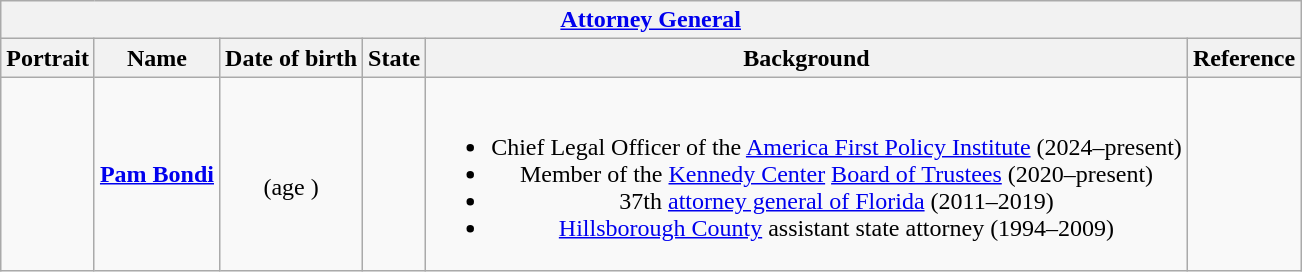<table class="wikitable collapsible" style="text-align:center;">
<tr>
<th colspan="6"><a href='#'>Attorney General</a></th>
</tr>
<tr>
<th>Portrait</th>
<th>Name</th>
<th>Date of birth</th>
<th>State</th>
<th>Background</th>
<th>Reference</th>
</tr>
<tr>
<td></td>
<td><strong><a href='#'>Pam Bondi</a></strong></td>
<td><br>(age )</td>
<td></td>
<td><br><ul><li>Chief Legal Officer of the <a href='#'>America First Policy Institute</a> (2024–present)</li><li>Member of the <a href='#'>Kennedy Center</a> <a href='#'>Board of Trustees</a> (2020–present)</li><li>37th <a href='#'>attorney general of Florida</a> (2011–2019)</li><li><a href='#'>Hillsborough County</a> assistant state attorney (1994–2009)</li></ul></td>
<td></td>
</tr>
</table>
